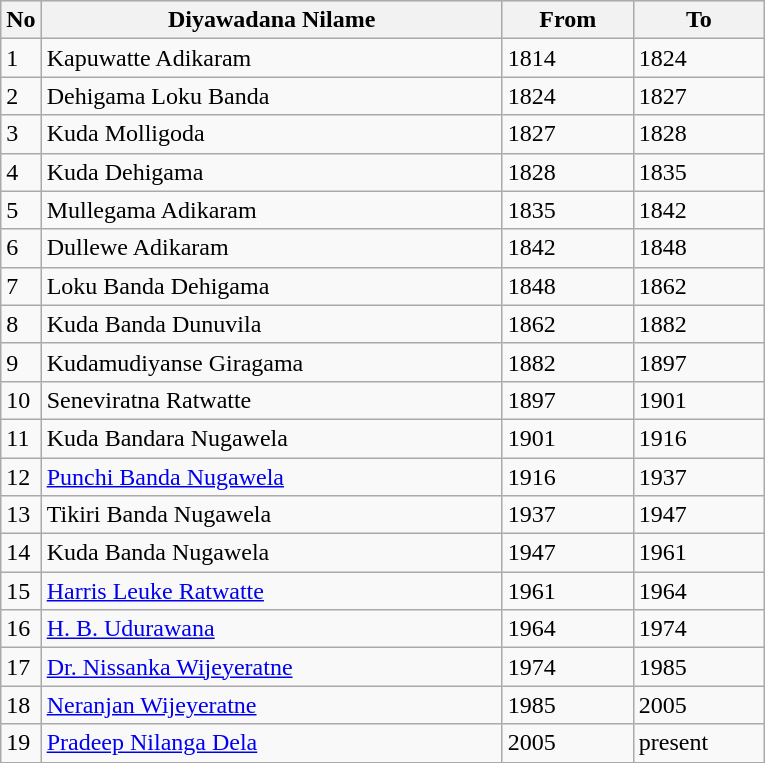<table class="wikitable " border="1" style="border-collapse: collapse;">
<tr bgcolor=lavender>
<th>No</th>
<th width=300px>Diyawadana Nilame</th>
<th width=80px>From</th>
<th width=80px>To</th>
</tr>
<tr>
<td>1</td>
<td>Kapuwatte Adikaram</td>
<td>1814</td>
<td>1824</td>
</tr>
<tr>
<td>2</td>
<td>Dehigama Loku Banda</td>
<td>1824</td>
<td>1827</td>
</tr>
<tr>
<td>3</td>
<td>Kuda Molligoda</td>
<td>1827</td>
<td>1828</td>
</tr>
<tr>
<td>4</td>
<td>Kuda Dehigama</td>
<td>1828</td>
<td>1835</td>
</tr>
<tr>
<td>5</td>
<td>Mullegama Adikaram</td>
<td>1835</td>
<td>1842</td>
</tr>
<tr>
<td>6</td>
<td>Dullewe Adikaram</td>
<td>1842</td>
<td>1848</td>
</tr>
<tr>
<td>7</td>
<td>Loku Banda Dehigama</td>
<td>1848</td>
<td>1862</td>
</tr>
<tr>
<td>8</td>
<td>Kuda Banda Dunuvila</td>
<td>1862</td>
<td>1882</td>
</tr>
<tr>
<td>9</td>
<td>Kudamudiyanse Giragama</td>
<td>1882</td>
<td>1897</td>
</tr>
<tr>
<td>10</td>
<td>Seneviratna Ratwatte</td>
<td>1897</td>
<td>1901</td>
</tr>
<tr>
<td>11</td>
<td>Kuda Bandara Nugawela</td>
<td>1901</td>
<td>1916</td>
</tr>
<tr>
<td>12</td>
<td><a href='#'>Punchi Banda Nugawela</a></td>
<td>1916</td>
<td>1937</td>
</tr>
<tr>
<td>13</td>
<td>Tikiri Banda Nugawela</td>
<td>1937</td>
<td>1947</td>
</tr>
<tr>
<td>14</td>
<td>Kuda Banda Nugawela</td>
<td>1947</td>
<td>1961</td>
</tr>
<tr>
<td>15</td>
<td><a href='#'>Harris Leuke Ratwatte</a></td>
<td>1961</td>
<td>1964</td>
</tr>
<tr>
<td>16</td>
<td><a href='#'>H. B. Udurawana</a></td>
<td>1964</td>
<td>1974</td>
</tr>
<tr>
<td>17</td>
<td><a href='#'>Dr. Nissanka Wijeyeratne</a></td>
<td>1974</td>
<td>1985</td>
</tr>
<tr>
<td>18</td>
<td><a href='#'>Neranjan Wijeyeratne</a></td>
<td>1985</td>
<td>2005</td>
</tr>
<tr>
<td>19</td>
<td><a href='#'>Pradeep Nilanga Dela</a></td>
<td>2005</td>
<td>present</td>
</tr>
<tr>
</tr>
</table>
